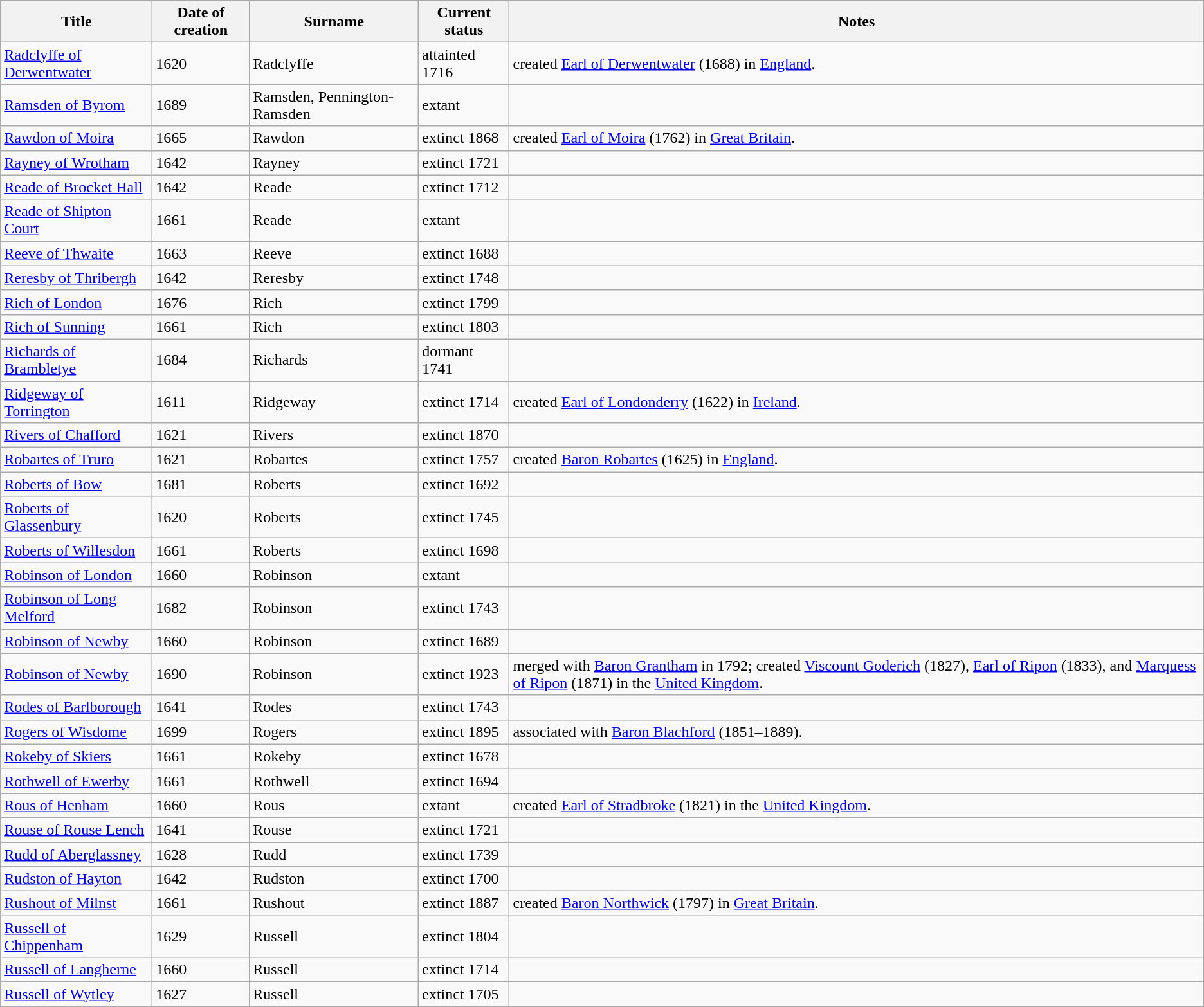<table class="wikitable">
<tr>
<th>Title</th>
<th>Date of creation</th>
<th>Surname</th>
<th>Current status</th>
<th>Notes</th>
</tr>
<tr>
<td><a href='#'>Radclyffe of Derwentwater</a></td>
<td>1620</td>
<td>Radclyffe</td>
<td>attainted 1716</td>
<td>created <a href='#'>Earl of Derwentwater</a> (1688) in <a href='#'>England</a>.</td>
</tr>
<tr>
<td><a href='#'>Ramsden of Byrom</a></td>
<td>1689</td>
<td>Ramsden, Pennington-Ramsden</td>
<td>extant</td>
<td> </td>
</tr>
<tr>
<td><a href='#'>Rawdon of Moira</a></td>
<td>1665</td>
<td>Rawdon</td>
<td>extinct 1868</td>
<td>created <a href='#'>Earl of Moira</a> (1762) in <a href='#'>Great Britain</a>.</td>
</tr>
<tr>
<td><a href='#'>Rayney of Wrotham</a></td>
<td>1642</td>
<td>Rayney</td>
<td>extinct 1721</td>
<td> </td>
</tr>
<tr>
<td><a href='#'>Reade of Brocket Hall</a></td>
<td>1642</td>
<td>Reade</td>
<td>extinct 1712</td>
<td> </td>
</tr>
<tr>
<td><a href='#'>Reade of Shipton Court</a></td>
<td>1661</td>
<td>Reade</td>
<td>extant</td>
<td> </td>
</tr>
<tr>
<td><a href='#'>Reeve of Thwaite</a></td>
<td>1663</td>
<td>Reeve</td>
<td>extinct 1688</td>
<td> </td>
</tr>
<tr>
<td><a href='#'>Reresby of Thribergh</a></td>
<td>1642</td>
<td>Reresby</td>
<td>extinct 1748</td>
<td> </td>
</tr>
<tr>
<td><a href='#'>Rich of London</a></td>
<td>1676</td>
<td>Rich</td>
<td>extinct 1799</td>
<td> </td>
</tr>
<tr>
<td><a href='#'>Rich of Sunning</a></td>
<td>1661</td>
<td>Rich</td>
<td>extinct 1803</td>
<td> </td>
</tr>
<tr>
<td><a href='#'>Richards of Brambletye</a></td>
<td>1684</td>
<td>Richards</td>
<td>dormant 1741</td>
<td> </td>
</tr>
<tr>
<td><a href='#'>Ridgeway of Torrington</a></td>
<td>1611</td>
<td>Ridgeway</td>
<td>extinct 1714</td>
<td>created <a href='#'>Earl of Londonderry</a> (1622) in <a href='#'>Ireland</a>.</td>
</tr>
<tr>
<td><a href='#'>Rivers of Chafford</a></td>
<td>1621</td>
<td>Rivers</td>
<td>extinct 1870</td>
<td> </td>
</tr>
<tr>
<td><a href='#'>Robartes of Truro</a></td>
<td>1621</td>
<td>Robartes</td>
<td>extinct 1757</td>
<td>created <a href='#'>Baron Robartes</a> (1625) in <a href='#'>England</a>.</td>
</tr>
<tr>
<td><a href='#'>Roberts of Bow</a></td>
<td>1681</td>
<td>Roberts</td>
<td>extinct 1692</td>
<td> </td>
</tr>
<tr>
<td><a href='#'>Roberts of Glassenbury</a></td>
<td>1620</td>
<td>Roberts</td>
<td>extinct 1745</td>
<td> </td>
</tr>
<tr>
<td><a href='#'>Roberts of Willesdon</a></td>
<td>1661</td>
<td>Roberts</td>
<td>extinct 1698</td>
<td> </td>
</tr>
<tr>
<td><a href='#'>Robinson of London</a></td>
<td>1660</td>
<td>Robinson</td>
<td>extant</td>
<td> </td>
</tr>
<tr>
<td><a href='#'>Robinson of Long Melford</a></td>
<td>1682</td>
<td>Robinson</td>
<td>extinct 1743</td>
<td> </td>
</tr>
<tr>
<td><a href='#'>Robinson of Newby</a></td>
<td>1660</td>
<td>Robinson</td>
<td>extinct 1689</td>
<td> </td>
</tr>
<tr>
<td><a href='#'>Robinson of Newby</a></td>
<td>1690</td>
<td>Robinson</td>
<td>extinct 1923</td>
<td>merged with <a href='#'>Baron Grantham</a> in 1792; created <a href='#'>Viscount Goderich</a> (1827), <a href='#'>Earl of Ripon</a> (1833), and <a href='#'>Marquess of Ripon</a> (1871) in the <a href='#'>United Kingdom</a>.</td>
</tr>
<tr>
<td><a href='#'>Rodes of Barlborough</a></td>
<td>1641</td>
<td>Rodes</td>
<td>extinct 1743</td>
<td> </td>
</tr>
<tr>
<td><a href='#'>Rogers of Wisdome</a></td>
<td>1699</td>
<td>Rogers</td>
<td>extinct 1895</td>
<td>associated with <a href='#'>Baron Blachford</a> (1851–1889).</td>
</tr>
<tr>
<td><a href='#'>Rokeby of Skiers</a></td>
<td>1661</td>
<td>Rokeby</td>
<td>extinct 1678</td>
<td> </td>
</tr>
<tr>
<td><a href='#'>Rothwell of Ewerby</a></td>
<td>1661</td>
<td>Rothwell</td>
<td>extinct 1694</td>
<td> </td>
</tr>
<tr>
<td><a href='#'>Rous of Henham</a></td>
<td>1660</td>
<td>Rous</td>
<td>extant</td>
<td>created <a href='#'>Earl of Stradbroke</a> (1821) in the <a href='#'>United Kingdom</a>.</td>
</tr>
<tr>
<td><a href='#'>Rouse of Rouse Lench</a></td>
<td>1641</td>
<td>Rouse</td>
<td>extinct 1721</td>
<td> </td>
</tr>
<tr>
<td><a href='#'>Rudd of Aberglassney</a></td>
<td>1628</td>
<td>Rudd</td>
<td>extinct 1739</td>
<td> </td>
</tr>
<tr>
<td><a href='#'>Rudston of Hayton</a></td>
<td>1642</td>
<td>Rudston</td>
<td>extinct 1700</td>
<td> </td>
</tr>
<tr>
<td><a href='#'>Rushout of Milnst</a></td>
<td>1661</td>
<td>Rushout</td>
<td>extinct 1887</td>
<td>created <a href='#'>Baron Northwick</a> (1797) in <a href='#'>Great Britain</a>.</td>
</tr>
<tr>
<td><a href='#'>Russell of Chippenham</a></td>
<td>1629</td>
<td>Russell</td>
<td>extinct 1804</td>
<td> </td>
</tr>
<tr>
<td><a href='#'>Russell of Langherne</a></td>
<td>1660</td>
<td>Russell</td>
<td>extinct 1714</td>
<td> </td>
</tr>
<tr>
<td><a href='#'>Russell of Wytley</a></td>
<td>1627</td>
<td>Russell</td>
<td>extinct 1705</td>
<td> </td>
</tr>
</table>
